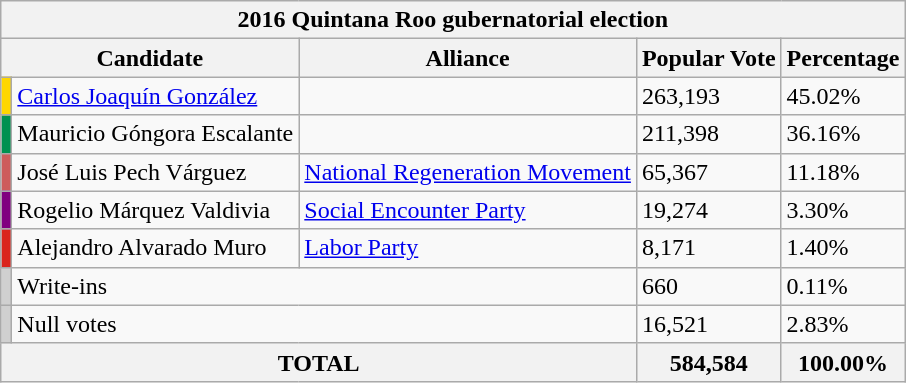<table class="wikitable">
<tr>
<th colspan="5">2016 Quintana Roo gubernatorial election</th>
</tr>
<tr>
<th colspan="2">Candidate</th>
<th>Alliance</th>
<th>Popular Vote</th>
<th>Percentage</th>
</tr>
<tr>
<td bgcolor="#FFD700" data-darkreader-inline-bgcolor=""></td>
<td><a href='#'>Carlos Joaquín González</a></td>
<td></td>
<td>263,193</td>
<td>45.02%</td>
</tr>
<tr>
<td bgcolor="#009150" data-darkreader-inline-bgcolor=""></td>
<td>Mauricio Góngora Escalante</td>
<td></td>
<td>211,398</td>
<td>36.16%</td>
</tr>
<tr>
<td bgcolor="#CD5C5C" data-darkreader-inline-bgcolor=""></td>
<td>José Luis Pech Várguez</td>
<td><a href='#'>National Regeneration Movement</a></td>
<td>65,367</td>
<td>11.18%</td>
</tr>
<tr>
<td bgcolor="#800080" data-darkreader-inline-bgcolor=""></td>
<td>Rogelio Márquez Valdivia</td>
<td><a href='#'>Social Encounter Party</a></td>
<td>19,274</td>
<td>3.30%</td>
</tr>
<tr>
<td bgcolor="#DA251D" data-darkreader-inline-bgcolor=""></td>
<td>Alejandro Alvarado Muro</td>
<td><a href='#'>Labor Party</a></td>
<td>8,171</td>
<td>1.40%</td>
</tr>
<tr>
<td bgcolor="#D0D0D0" data-darkreader-inline-bgcolor=""></td>
<td colspan="2">Write-ins</td>
<td>660</td>
<td>0.11%</td>
</tr>
<tr>
<td bgcolor="#D0D0D0" data-darkreader-inline-bgcolor=""></td>
<td colspan="2">Null votes</td>
<td>16,521</td>
<td>2.83%</td>
</tr>
<tr>
<th colspan="3">TOTAL</th>
<th>584,584</th>
<th>100.00%</th>
</tr>
</table>
